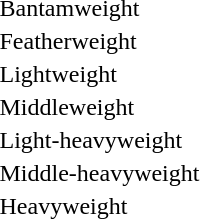<table>
<tr>
<td>Bantamweight<br></td>
<td></td>
<td></td>
<td></td>
</tr>
<tr>
<td>Featherweight<br></td>
<td></td>
<td></td>
<td></td>
</tr>
<tr>
<td>Lightweight<br></td>
<td></td>
<td></td>
<td></td>
</tr>
<tr>
<td>Middleweight<br></td>
<td></td>
<td></td>
<td></td>
</tr>
<tr>
<td>Light-heavyweight<br></td>
<td></td>
<td></td>
<td></td>
</tr>
<tr>
<td>Middle-heavyweight<br></td>
<td></td>
<td></td>
<td></td>
</tr>
<tr>
<td>Heavyweight<br></td>
<td></td>
<td></td>
<td></td>
</tr>
</table>
